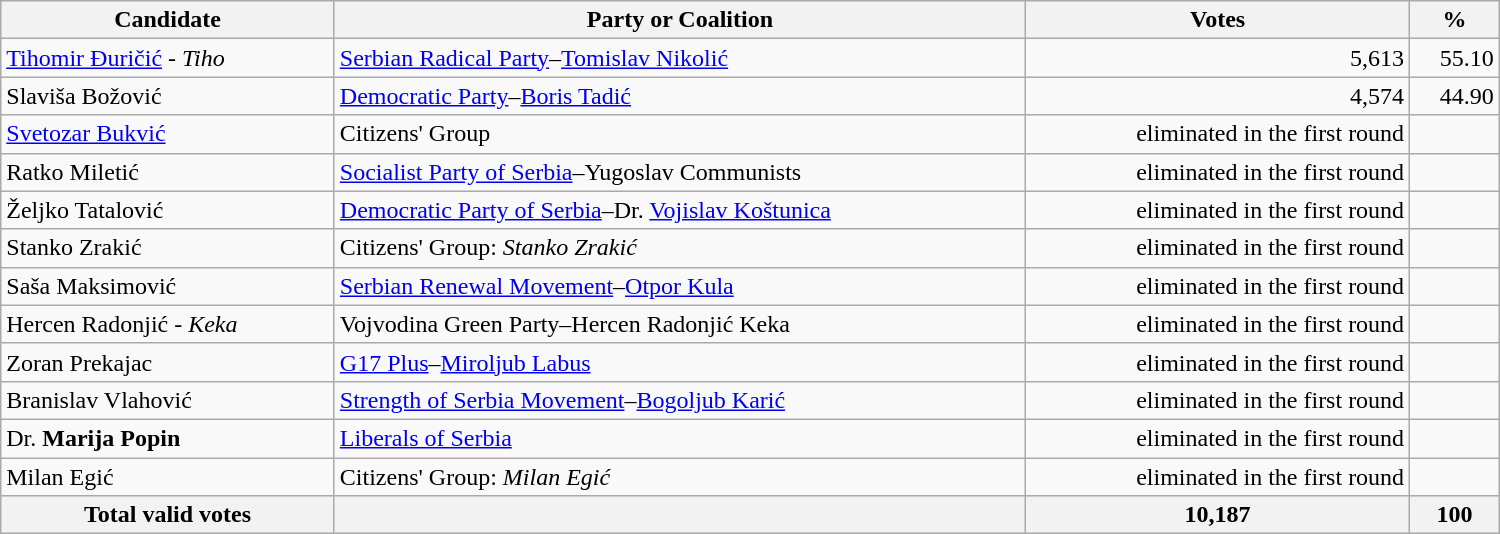<table style="width:1000px;" class="wikitable">
<tr>
<th>Candidate</th>
<th>Party or Coalition</th>
<th>Votes</th>
<th>%</th>
</tr>
<tr>
<td align="left"><a href='#'>Tihomir Đuričić</a> - <em>Tiho</em></td>
<td align="left"><a href='#'>Serbian Radical Party</a>–<a href='#'>Tomislav Nikolić</a></td>
<td align="right">5,613</td>
<td align="right">55.10</td>
</tr>
<tr>
<td align="left">Slaviša Božović</td>
<td align="left"><a href='#'>Democratic Party</a>–<a href='#'>Boris Tadić</a></td>
<td align="right">4,574</td>
<td align="right">44.90</td>
</tr>
<tr>
<td align="left"><a href='#'>Svetozar Bukvić</a></td>
<td align="left">Citizens' Group</td>
<td align="right">eliminated in the first round</td>
<td align="right"></td>
</tr>
<tr>
<td align="left">Ratko Miletić</td>
<td align="left"><a href='#'>Socialist Party of Serbia</a>–Yugoslav Communists</td>
<td align="right">eliminated in the first round</td>
<td align="right"></td>
</tr>
<tr>
<td align="left">Željko Tatalović</td>
<td align="left"><a href='#'>Democratic Party of Serbia</a>–Dr. <a href='#'>Vojislav Koštunica</a></td>
<td align="right">eliminated in the first round</td>
<td align="right"></td>
</tr>
<tr>
<td align="left">Stanko Zrakić</td>
<td align="left">Citizens' Group: <em>Stanko Zrakić</em></td>
<td align="right">eliminated in the first round</td>
<td align="right"></td>
</tr>
<tr>
<td align="left">Saša Maksimović</td>
<td align="left"><a href='#'>Serbian Renewal Movement</a>–<a href='#'>Otpor Kula</a></td>
<td align="right">eliminated in the first round</td>
<td align="right"></td>
</tr>
<tr>
<td align="left">Hercen Radonjić - <em>Keka</em></td>
<td align="left">Vojvodina Green Party–Hercen Radonjić Keka</td>
<td align="right">eliminated in the first round</td>
<td align="right"></td>
</tr>
<tr>
<td align="left">Zoran Prekajac</td>
<td align="left"><a href='#'>G17 Plus</a>–<a href='#'>Miroljub Labus</a></td>
<td align="right">eliminated in the first round</td>
<td align="right"></td>
</tr>
<tr>
<td align="left">Branislav Vlahović</td>
<td align="left"><a href='#'>Strength of Serbia Movement</a>–<a href='#'>Bogoljub Karić</a></td>
<td align="right">eliminated in the first round</td>
<td align="right"></td>
</tr>
<tr>
<td align="left">Dr. <strong>Marija Popin</strong></td>
<td align="left"><a href='#'>Liberals of Serbia</a></td>
<td align="right">eliminated in the first round</td>
<td align="right"></td>
</tr>
<tr>
<td align="left">Milan Egić</td>
<td align="left">Citizens' Group: <em>Milan Egić</em></td>
<td align="right">eliminated in the first round</td>
<td align="right"></td>
</tr>
<tr>
<th align="left">Total valid votes</th>
<th align="left"></th>
<th align="right">10,187</th>
<th align="right">100</th>
</tr>
</table>
